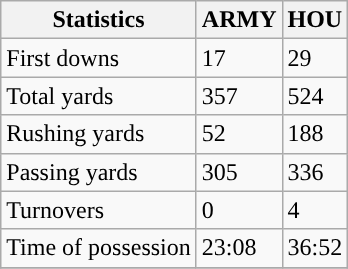<table class="wikitable" style="float: left;">
<tr>
<th>Statistics</th>
<th>ARMY</th>
<th>HOU</th>
</tr>
<tr>
<td>First downs</td>
<td>17</td>
<td>29</td>
</tr>
<tr>
<td>Total yards</td>
<td>357</td>
<td>524</td>
</tr>
<tr>
<td>Rushing yards</td>
<td>52</td>
<td>188</td>
</tr>
<tr>
<td>Passing yards</td>
<td>305</td>
<td>336</td>
</tr>
<tr>
<td>Turnovers</td>
<td>0</td>
<td>4</td>
</tr>
<tr>
<td>Time of possession</td>
<td>23:08</td>
<td>36:52</td>
</tr>
<tr>
</tr>
</table>
